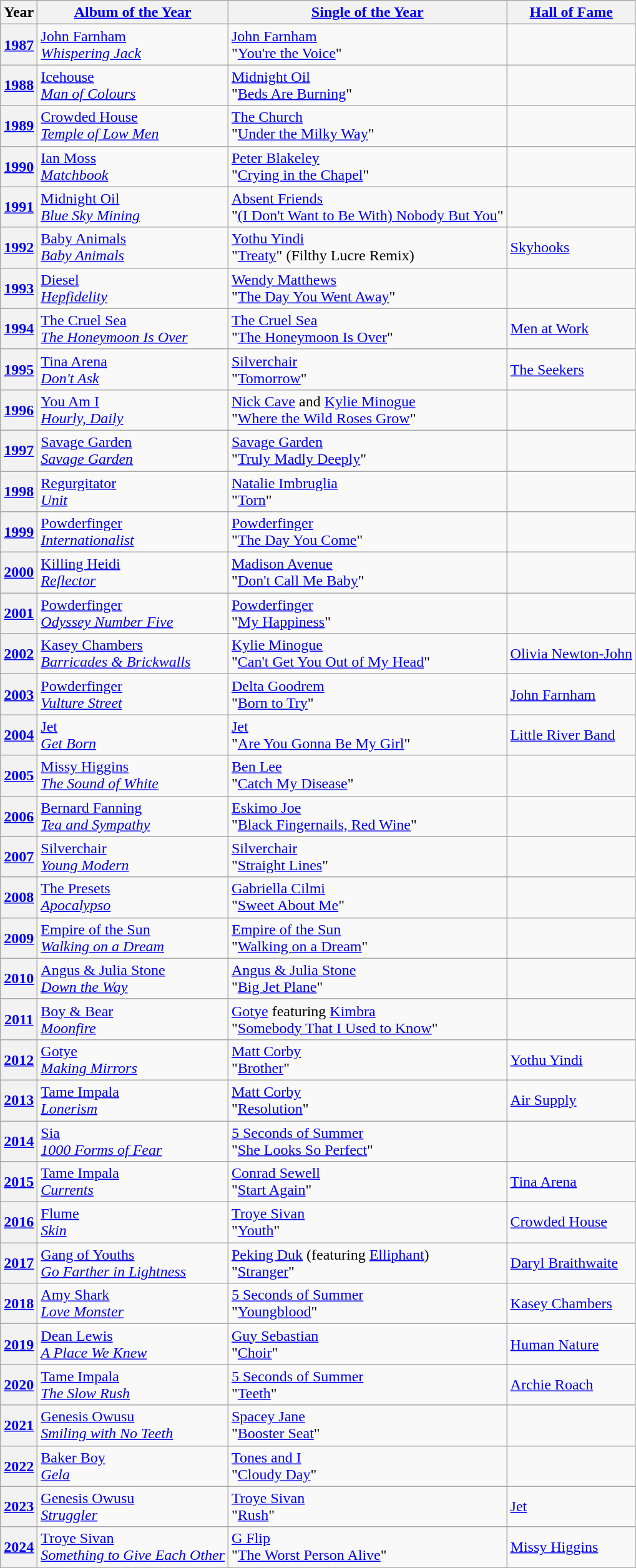<table class="wikitable">
<tr>
<th>Year</th>
<th><a href='#'>Album of the Year</a></th>
<th><a href='#'>Single of the Year</a></th>
<th><a href='#'>Hall of Fame</a></th>
</tr>
<tr>
<th scope="row"><a href='#'>1987</a></th>
<td><a href='#'>John Farnham</a><br><em><a href='#'>Whispering Jack</a></em></td>
<td><a href='#'>John Farnham</a><br>"<a href='#'>You're the Voice</a>"</td>
<td></td>
</tr>
<tr>
<th scope="row"><a href='#'>1988</a></th>
<td><a href='#'>Icehouse</a><br><em><a href='#'>Man of Colours</a></em></td>
<td><a href='#'>Midnight Oil</a><br>"<a href='#'>Beds Are Burning</a>"</td>
<td></td>
</tr>
<tr>
<th scope="row"><a href='#'>1989</a></th>
<td><a href='#'>Crowded House</a><br><em><a href='#'>Temple of Low Men</a></em></td>
<td><a href='#'>The Church</a><br>"<a href='#'>Under the Milky Way</a>"</td>
<td></td>
</tr>
<tr>
<th scope="row"><a href='#'>1990</a></th>
<td><a href='#'>Ian Moss</a><br><em><a href='#'>Matchbook</a></em></td>
<td><a href='#'>Peter Blakeley</a><br>"<a href='#'>Crying in the Chapel</a>"</td>
<td></td>
</tr>
<tr>
<th scope="row"><a href='#'>1991</a></th>
<td><a href='#'>Midnight Oil</a><br><em><a href='#'>Blue Sky Mining</a></em></td>
<td><a href='#'>Absent Friends</a><br>"<a href='#'>(I Don't Want to Be With) Nobody But You</a>"</td>
<td></td>
</tr>
<tr>
<th scope="row"><a href='#'>1992</a></th>
<td><a href='#'>Baby Animals</a><br><em><a href='#'>Baby Animals</a></em></td>
<td><a href='#'>Yothu Yindi</a><br>"<a href='#'>Treaty</a>" (Filthy Lucre Remix)</td>
<td><a href='#'>Skyhooks</a></td>
</tr>
<tr>
<th scope="row"><a href='#'>1993</a></th>
<td><a href='#'>Diesel</a><br><em><a href='#'>Hepfidelity</a></em></td>
<td><a href='#'>Wendy Matthews</a><br>"<a href='#'>The Day You Went Away</a>"</td>
<td></td>
</tr>
<tr>
<th scope="row"><a href='#'>1994</a></th>
<td><a href='#'>The Cruel Sea</a><br><em><a href='#'>The Honeymoon Is Over</a></em></td>
<td><a href='#'>The Cruel Sea</a><br>"<a href='#'>The Honeymoon Is Over</a>"</td>
<td><a href='#'>Men at Work</a></td>
</tr>
<tr>
<th scope="row"><a href='#'>1995</a></th>
<td><a href='#'>Tina Arena</a><br><em><a href='#'>Don't Ask</a></em></td>
<td><a href='#'>Silverchair</a><br>"<a href='#'>Tomorrow</a>"</td>
<td><a href='#'>The Seekers</a></td>
</tr>
<tr>
<th scope="row"><a href='#'>1996</a></th>
<td><a href='#'>You Am I</a><br><em><a href='#'>Hourly, Daily</a></em></td>
<td><a href='#'>Nick Cave</a> and <a href='#'>Kylie Minogue</a><br>"<a href='#'>Where the Wild Roses Grow</a>"</td>
<td></td>
</tr>
<tr>
<th scope="row"><a href='#'>1997</a></th>
<td><a href='#'>Savage Garden</a><br><em><a href='#'>Savage Garden</a></em></td>
<td><a href='#'>Savage Garden</a><br>"<a href='#'>Truly Madly Deeply</a>"</td>
<td></td>
</tr>
<tr>
<th scope="row"><a href='#'>1998</a></th>
<td><a href='#'>Regurgitator</a><br><em><a href='#'>Unit</a></em></td>
<td><a href='#'>Natalie Imbruglia</a><br>"<a href='#'>Torn</a>"</td>
<td></td>
</tr>
<tr>
<th scope="row"><a href='#'>1999</a></th>
<td><a href='#'>Powderfinger</a><br><em><a href='#'>Internationalist</a></em></td>
<td><a href='#'>Powderfinger</a><br>"<a href='#'>The Day You Come</a>"</td>
<td></td>
</tr>
<tr>
<th scope="row"><a href='#'>2000</a></th>
<td><a href='#'>Killing Heidi</a><br><em><a href='#'>Reflector</a></em></td>
<td><a href='#'>Madison Avenue</a><br>"<a href='#'>Don't Call Me Baby</a>"</td>
<td></td>
</tr>
<tr>
<th scope="row"><a href='#'>2001</a></th>
<td><a href='#'>Powderfinger</a><br><em><a href='#'>Odyssey Number Five</a></em></td>
<td><a href='#'>Powderfinger</a><br>"<a href='#'>My Happiness</a>"</td>
<td></td>
</tr>
<tr>
<th scope="row"><a href='#'>2002</a></th>
<td><a href='#'>Kasey Chambers</a><br><em><a href='#'>Barricades & Brickwalls</a></em></td>
<td><a href='#'>Kylie Minogue</a><br>"<a href='#'>Can't Get You Out of My Head</a>"</td>
<td><a href='#'>Olivia Newton-John</a></td>
</tr>
<tr>
<th scope="row"><a href='#'>2003</a></th>
<td><a href='#'>Powderfinger</a><br><em><a href='#'>Vulture Street</a></em></td>
<td><a href='#'>Delta Goodrem</a><br>"<a href='#'>Born to Try</a>"</td>
<td><a href='#'>John Farnham</a></td>
</tr>
<tr>
<th scope="row"><a href='#'>2004</a></th>
<td><a href='#'>Jet</a><br><em><a href='#'>Get Born</a></em></td>
<td><a href='#'>Jet</a><br>"<a href='#'>Are You Gonna Be My Girl</a>"</td>
<td><a href='#'>Little River Band</a></td>
</tr>
<tr>
<th scope="row"><a href='#'>2005</a></th>
<td><a href='#'>Missy Higgins</a><br><em><a href='#'>The Sound of White</a></em></td>
<td><a href='#'>Ben Lee</a><br>"<a href='#'>Catch My Disease</a>"</td>
<td></td>
</tr>
<tr>
<th scope="row"><a href='#'>2006</a></th>
<td><a href='#'>Bernard Fanning</a><br><em><a href='#'>Tea and Sympathy</a></em></td>
<td><a href='#'>Eskimo Joe</a><br>"<a href='#'>Black Fingernails, Red Wine</a>"</td>
<td></td>
</tr>
<tr>
<th scope="row"><a href='#'>2007</a></th>
<td><a href='#'>Silverchair</a><br><em><a href='#'>Young Modern</a></em></td>
<td><a href='#'>Silverchair</a><br>"<a href='#'>Straight Lines</a>"</td>
<td></td>
</tr>
<tr>
<th scope="row"><a href='#'>2008</a></th>
<td><a href='#'>The Presets</a><br><em><a href='#'>Apocalypso</a></em></td>
<td><a href='#'>Gabriella Cilmi</a><br>"<a href='#'>Sweet About Me</a>"</td>
<td></td>
</tr>
<tr>
<th scope="row"><a href='#'>2009</a></th>
<td><a href='#'>Empire of the Sun</a><br><em><a href='#'>Walking on a Dream</a></em></td>
<td><a href='#'>Empire of the Sun</a><br>"<a href='#'>Walking on a Dream</a>"</td>
<td></td>
</tr>
<tr>
<th scope="row"><a href='#'>2010</a></th>
<td><a href='#'>Angus & Julia Stone</a><br> <em><a href='#'>Down the Way</a></em></td>
<td><a href='#'>Angus & Julia Stone</a><br> "<a href='#'>Big Jet Plane</a>"</td>
<td></td>
</tr>
<tr>
<th scope="row"><a href='#'>2011</a></th>
<td><a href='#'>Boy & Bear</a><br> <em><a href='#'>Moonfire</a></em></td>
<td><a href='#'>Gotye</a> featuring <a href='#'>Kimbra</a><br> "<a href='#'>Somebody That I Used to Know</a>"</td>
<td></td>
</tr>
<tr>
<th scope="row"><a href='#'>2012</a></th>
<td><a href='#'>Gotye</a><br> <em><a href='#'>Making Mirrors</a></em></td>
<td><a href='#'>Matt Corby</a><br>"<a href='#'>Brother</a>"</td>
<td><a href='#'>Yothu Yindi</a></td>
</tr>
<tr>
<th scope="row"><a href='#'>2013</a></th>
<td><a href='#'>Tame Impala</a><br> <em><a href='#'>Lonerism</a></em></td>
<td><a href='#'>Matt Corby</a><br>"<a href='#'>Resolution</a>"</td>
<td><a href='#'>Air Supply</a></td>
</tr>
<tr>
<th scope="row"><a href='#'>2014</a></th>
<td><a href='#'>Sia</a><br> <em><a href='#'>1000 Forms of Fear</a></em></td>
<td><a href='#'>5 Seconds of Summer</a><br>"<a href='#'>She Looks So Perfect</a>"</td>
<td></td>
</tr>
<tr>
<th scope="row"><a href='#'>2015</a></th>
<td><a href='#'>Tame Impala</a><br><em><a href='#'>Currents</a></em></td>
<td><a href='#'>Conrad Sewell</a><br>"<a href='#'>Start Again</a>"</td>
<td><a href='#'>Tina Arena</a></td>
</tr>
<tr>
<th scope="row"><a href='#'>2016</a></th>
<td><a href='#'>Flume</a><br><em><a href='#'>Skin</a></em></td>
<td><a href='#'>Troye Sivan</a><br>"<a href='#'>Youth</a>"</td>
<td><a href='#'>Crowded House</a></td>
</tr>
<tr>
<th scope="row"><a href='#'>2017</a></th>
<td><a href='#'>Gang of Youths</a><br><em><a href='#'>Go Farther in Lightness</a></em></td>
<td><a href='#'>Peking Duk</a> (featuring <a href='#'>Elliphant</a>)<br>"<a href='#'>Stranger</a>"</td>
<td><a href='#'>Daryl Braithwaite</a></td>
</tr>
<tr>
<th scope="row"><a href='#'>2018</a></th>
<td><a href='#'>Amy Shark</a><br><em><a href='#'>Love Monster</a></em></td>
<td><a href='#'>5 Seconds of Summer</a><br>"<a href='#'>Youngblood</a>"</td>
<td><a href='#'>Kasey Chambers</a></td>
</tr>
<tr>
<th scope="row"><a href='#'>2019</a></th>
<td><a href='#'>Dean Lewis</a><br><em><a href='#'>A Place We Knew</a></em></td>
<td><a href='#'>Guy Sebastian</a><br>"<a href='#'>Choir</a>"</td>
<td><a href='#'>Human Nature</a></td>
</tr>
<tr>
<th scope="row"><a href='#'>2020</a></th>
<td><a href='#'>Tame Impala</a><br><em><a href='#'>The Slow Rush</a></em></td>
<td><a href='#'>5 Seconds of Summer</a><br>"<a href='#'>Teeth</a>"</td>
<td><a href='#'>Archie Roach</a></td>
</tr>
<tr>
<th scope="row"><a href='#'>2021</a></th>
<td><a href='#'>Genesis Owusu</a><br><em><a href='#'>Smiling with No Teeth</a></em></td>
<td><a href='#'>Spacey Jane</a><br> "<a href='#'>Booster Seat</a>"</td>
<td></td>
</tr>
<tr>
<th scope="row"><a href='#'>2022</a></th>
<td><a href='#'>Baker Boy</a><br><em><a href='#'>Gela</a></em></td>
<td><a href='#'>Tones and I</a><br> "<a href='#'>Cloudy Day</a>"</td>
<td></td>
</tr>
<tr>
<th scope="row"><a href='#'>2023</a></th>
<td><a href='#'>Genesis Owusu</a><br><em><a href='#'>Struggler</a></em></td>
<td><a href='#'>Troye Sivan</a><br>"<a href='#'>Rush</a>"</td>
<td><a href='#'>Jet</a></td>
</tr>
<tr>
<th scope="row"><a href='#'>2024</a></th>
<td><a href='#'>Troye Sivan</a><br><em><a href='#'>Something to Give Each Other</a></em></td>
<td><a href='#'>G Flip</a><br>"<a href='#'>The Worst Person Alive</a>"</td>
<td><a href='#'>Missy Higgins</a></td>
</tr>
</table>
